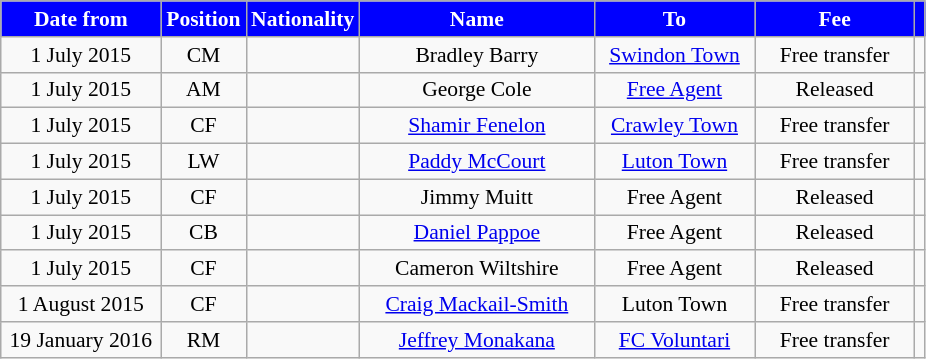<table class="wikitable"  style="text-align:center; font-size:90%; ">
<tr>
<th style="background:#0000FF; color:#FFFFFF; width:100px;">Date from</th>
<th style="background:#0000FF; color:#FFFFFF; width:50px;">Position</th>
<th style="background:#0000FF; color:#FFFFFF; width:50px;">Nationality</th>
<th style="background:#0000FF; color:#FFFFFF; width:150px;">Name</th>
<th style="background:#0000FF; color:#FFFFFF; width:100px;">To</th>
<th style="background:#0000FF; color:#FFFFFF; width:100px;">Fee</th>
<th style="background:#0000FF; color:#FFFFFF;"></th>
</tr>
<tr>
<td>1 July 2015</td>
<td>CM</td>
<td></td>
<td>Bradley Barry</td>
<td><a href='#'>Swindon Town</a></td>
<td>Free transfer</td>
<td></td>
</tr>
<tr>
<td>1 July 2015</td>
<td>AM</td>
<td></td>
<td>George Cole</td>
<td><a href='#'>Free Agent</a></td>
<td>Released</td>
<td></td>
</tr>
<tr>
<td>1 July 2015</td>
<td>CF</td>
<td></td>
<td><a href='#'>Shamir Fenelon</a></td>
<td><a href='#'>Crawley Town</a> </td>
<td>Free transfer</td>
<td></td>
</tr>
<tr>
<td>1 July 2015</td>
<td>LW</td>
<td></td>
<td><a href='#'>Paddy McCourt</a></td>
<td><a href='#'>Luton Town</a></td>
<td>Free transfer</td>
<td></td>
</tr>
<tr>
<td>1 July 2015</td>
<td>CF</td>
<td></td>
<td>Jimmy Muitt</td>
<td>Free Agent</td>
<td>Released</td>
<td></td>
</tr>
<tr>
<td>1 July 2015</td>
<td>CB</td>
<td></td>
<td><a href='#'>Daniel Pappoe</a></td>
<td>Free Agent</td>
<td>Released</td>
<td></td>
</tr>
<tr>
<td>1 July 2015</td>
<td>CF</td>
<td></td>
<td>Cameron Wiltshire</td>
<td>Free Agent</td>
<td>Released</td>
<td></td>
</tr>
<tr>
<td>1 August 2015</td>
<td>CF</td>
<td></td>
<td><a href='#'>Craig Mackail-Smith</a></td>
<td>Luton Town</td>
<td>Free transfer</td>
<td></td>
</tr>
<tr>
<td>19 January 2016</td>
<td>RM</td>
<td></td>
<td><a href='#'>Jeffrey Monakana</a></td>
<td><a href='#'>FC Voluntari</a></td>
<td>Free transfer</td>
<td></td>
</tr>
</table>
